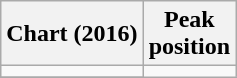<table class="wikitable sortable">
<tr>
<th>Chart (2016)</th>
<th>Peak<br>position</th>
</tr>
<tr>
<td></td>
</tr>
<tr>
</tr>
</table>
